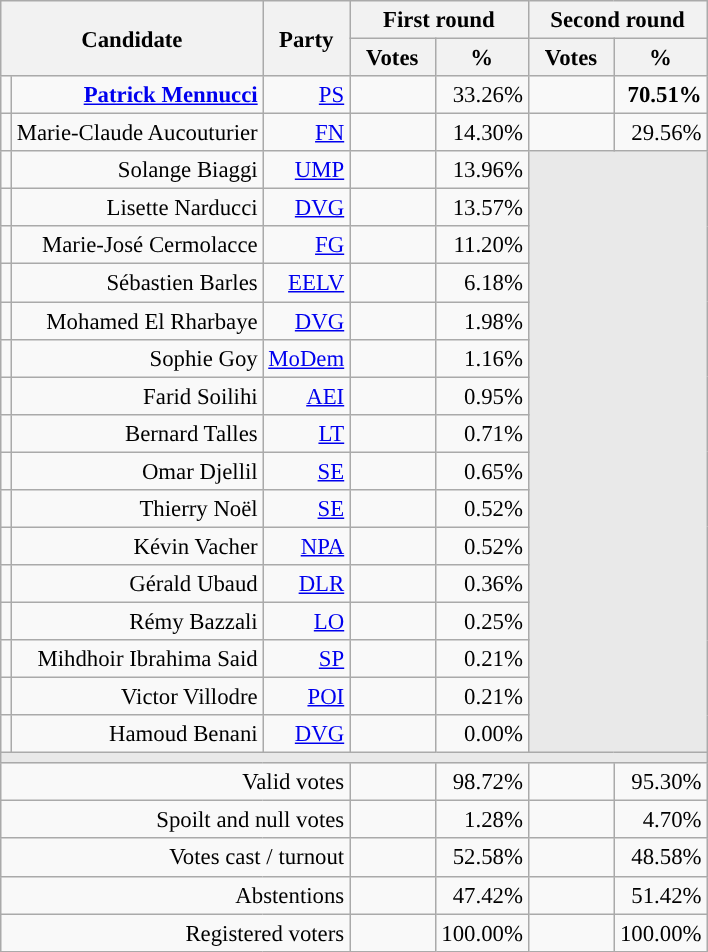<table class="wikitable" style="text-align:right;font-size:95%;">
<tr>
<th rowspan=2 colspan=2>Candidate</th>
<th rowspan=2 colspan=1>Party</th>
<th colspan=2>First round</th>
<th colspan=2>Second round</th>
</tr>
<tr>
<th style="width:50px;">Votes</th>
<th style="width:55px;">%</th>
<th style="width:50px;">Votes</th>
<th style="width:55px;">%</th>
</tr>
<tr>
<td style="color:inherit;background-color:"></td>
<td><strong><a href='#'>Patrick Mennucci</a></strong></td>
<td><a href='#'>PS</a></td>
<td></td>
<td>33.26%</td>
<td><strong></strong></td>
<td><strong>70.51%</strong></td>
</tr>
<tr>
<td style="color:inherit;background-color:"></td>
<td>Marie-Claude Aucouturier</td>
<td><a href='#'>FN</a></td>
<td></td>
<td>14.30%</td>
<td></td>
<td>29.56%</td>
</tr>
<tr>
<td style="color:inherit;background-color:"></td>
<td>Solange Biaggi</td>
<td><a href='#'>UMP</a></td>
<td></td>
<td>13.96%</td>
<td colspan=7 rowspan=16 style="background-color:#E9E9E9;"></td>
</tr>
<tr>
<td style="color:inherit;background-color:"></td>
<td>Lisette Narducci</td>
<td><a href='#'>DVG</a></td>
<td></td>
<td>13.57%</td>
</tr>
<tr>
<td style="color:inherit;background-color:"></td>
<td>Marie-José Cermolacce</td>
<td><a href='#'>FG</a></td>
<td></td>
<td>11.20%</td>
</tr>
<tr>
<td style="color:inherit;background-color:"></td>
<td>Sébastien Barles</td>
<td><a href='#'>EELV</a></td>
<td></td>
<td>6.18%</td>
</tr>
<tr>
<td style="color:inherit;background-color:"></td>
<td>Mohamed El Rharbaye</td>
<td><a href='#'>DVG</a></td>
<td></td>
<td>1.98%</td>
</tr>
<tr>
<td style="color:inherit;background-color:"></td>
<td>Sophie Goy</td>
<td><a href='#'>MoDem</a></td>
<td></td>
<td>1.16%</td>
</tr>
<tr>
<td style="color:inherit;background-color:"></td>
<td>Farid Soilihi</td>
<td><a href='#'>AEI</a></td>
<td></td>
<td>0.95%</td>
</tr>
<tr>
<td style="color:inherit;background-color:"></td>
<td>Bernard Talles</td>
<td><a href='#'>LT</a></td>
<td></td>
<td>0.71%</td>
</tr>
<tr>
<td style="color:inherit;background-color:"></td>
<td>Omar Djellil</td>
<td><a href='#'>SE</a></td>
<td></td>
<td>0.65%</td>
</tr>
<tr>
<td style="color:inherit;background-color:"></td>
<td>Thierry Noël</td>
<td><a href='#'>SE</a></td>
<td></td>
<td>0.52%</td>
</tr>
<tr>
<td style="color:inherit;background-color:"></td>
<td>Kévin Vacher</td>
<td><a href='#'>NPA</a></td>
<td></td>
<td>0.52%</td>
</tr>
<tr>
<td style="color:inherit;background-color:"></td>
<td>Gérald Ubaud</td>
<td><a href='#'>DLR</a></td>
<td></td>
<td>0.36%</td>
</tr>
<tr>
<td style="color:inherit;background-color:"></td>
<td>Rémy Bazzali</td>
<td><a href='#'>LO</a></td>
<td></td>
<td>0.25%</td>
</tr>
<tr>
<td style="color:inherit;background-color:"></td>
<td>Mihdhoir Ibrahima Said</td>
<td><a href='#'>SP</a></td>
<td></td>
<td>0.21%</td>
</tr>
<tr>
<td style="color:inherit;background-color:"></td>
<td>Victor Villodre</td>
<td><a href='#'>POI</a></td>
<td></td>
<td>0.21%</td>
</tr>
<tr>
<td style="color:inherit;background-color:"></td>
<td>Hamoud Benani</td>
<td><a href='#'>DVG</a></td>
<td></td>
<td>0.00%</td>
</tr>
<tr>
<td colspan=7 style="background-color:#E9E9E9;"></td>
</tr>
<tr>
<td colspan=3>Valid votes</td>
<td></td>
<td>98.72%</td>
<td></td>
<td>95.30%</td>
</tr>
<tr>
<td colspan=3>Spoilt and null votes</td>
<td></td>
<td>1.28%</td>
<td></td>
<td>4.70%</td>
</tr>
<tr>
<td colspan=3>Votes cast / turnout</td>
<td></td>
<td>52.58%</td>
<td></td>
<td>48.58%</td>
</tr>
<tr>
<td colspan=3>Abstentions</td>
<td></td>
<td>47.42%</td>
<td></td>
<td>51.42%</td>
</tr>
<tr>
<td colspan=3>Registered voters</td>
<td></td>
<td>100.00%</td>
<td></td>
<td>100.00%</td>
</tr>
</table>
